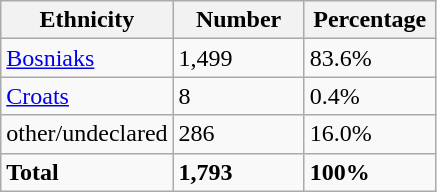<table class="wikitable">
<tr>
<th width="100px">Ethnicity</th>
<th width="80px">Number</th>
<th width="80px">Percentage</th>
</tr>
<tr>
<td><a href='#'>Bosniaks</a></td>
<td>1,499</td>
<td>83.6%</td>
</tr>
<tr>
<td><a href='#'>Croats</a></td>
<td>8</td>
<td>0.4%</td>
</tr>
<tr>
<td>other/undeclared</td>
<td>286</td>
<td>16.0%</td>
</tr>
<tr>
<td><strong>Total</strong></td>
<td><strong>1,793</strong></td>
<td><strong>100%</strong></td>
</tr>
</table>
